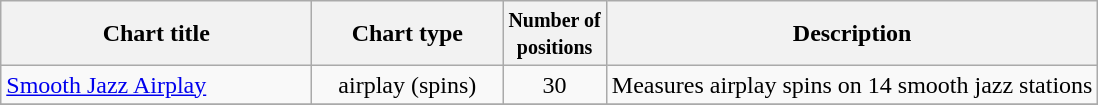<table class="wikitable sortable">
<tr>
<th width=200>Chart title</th>
<th width=120>Chart type</th>
<th><small>Number of<br>positions</small></th>
<th class="unsortable">Description</th>
</tr>
<tr>
<td><a href='#'>Smooth Jazz Airplay</a></td>
<td align=center>airplay (spins)</td>
<td align=center>30</td>
<td>Measures airplay spins on 14 smooth jazz stations</td>
</tr>
<tr>
</tr>
</table>
